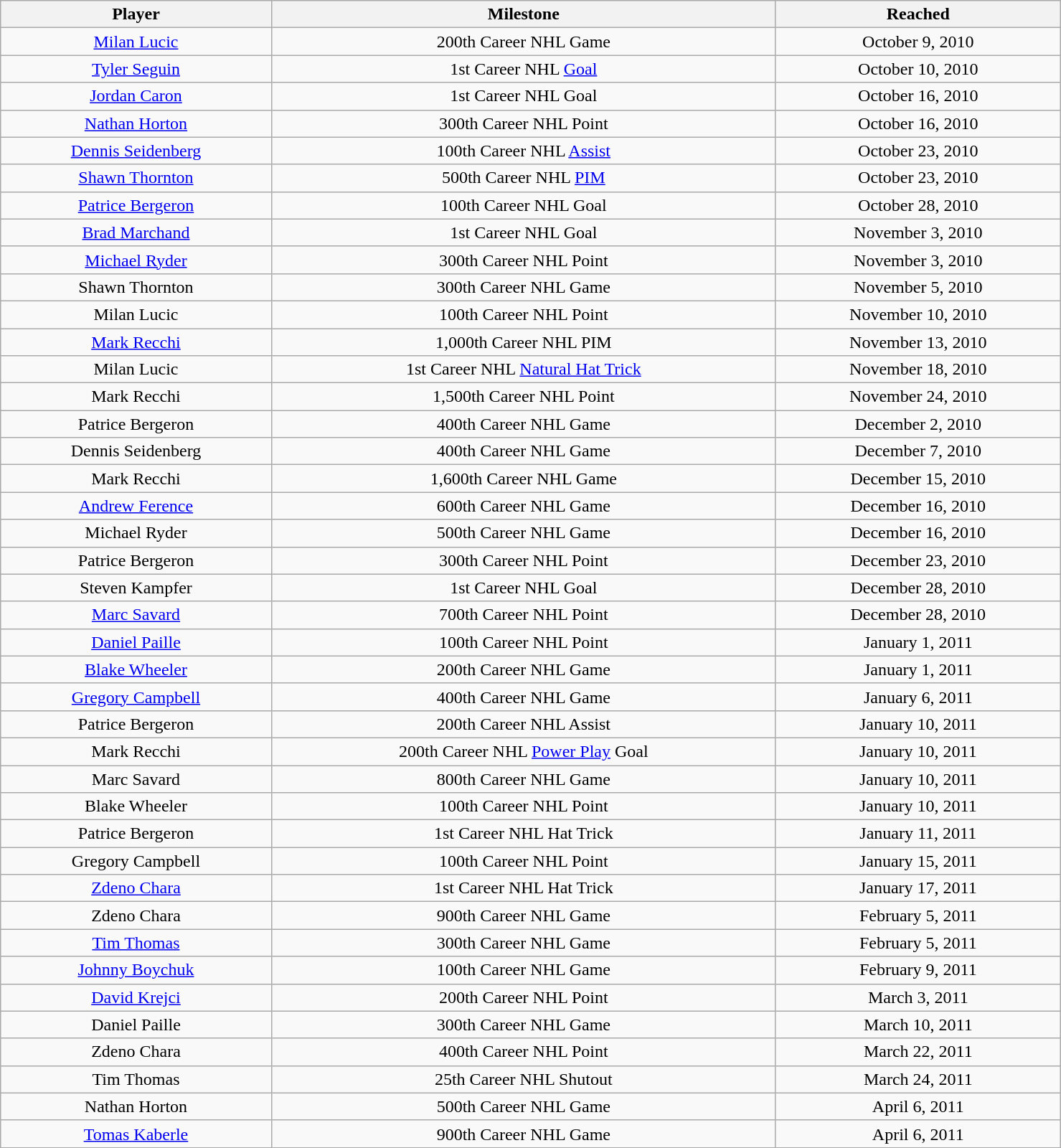<table class="wikitable" width="78%" style="text-align:center">
<tr>
<th>Player</th>
<th>Milestone</th>
<th>Reached</th>
</tr>
<tr>
<td><a href='#'>Milan Lucic</a></td>
<td>200th Career NHL Game</td>
<td>October 9, 2010</td>
</tr>
<tr>
<td><a href='#'>Tyler Seguin</a></td>
<td>1st Career NHL <a href='#'>Goal</a></td>
<td>October 10, 2010</td>
</tr>
<tr>
<td><a href='#'>Jordan Caron</a></td>
<td>1st Career NHL Goal</td>
<td>October 16, 2010</td>
</tr>
<tr>
<td><a href='#'>Nathan Horton</a></td>
<td>300th Career NHL Point</td>
<td>October 16, 2010</td>
</tr>
<tr>
<td><a href='#'>Dennis Seidenberg</a></td>
<td>100th Career NHL <a href='#'>Assist</a></td>
<td>October 23, 2010</td>
</tr>
<tr>
<td><a href='#'>Shawn Thornton</a></td>
<td>500th Career NHL <a href='#'>PIM</a></td>
<td>October 23, 2010</td>
</tr>
<tr>
<td><a href='#'>Patrice Bergeron</a></td>
<td>100th Career NHL Goal</td>
<td>October 28, 2010</td>
</tr>
<tr>
<td><a href='#'>Brad Marchand</a></td>
<td>1st Career NHL Goal</td>
<td>November 3, 2010</td>
</tr>
<tr>
<td><a href='#'>Michael Ryder</a></td>
<td>300th Career NHL Point</td>
<td>November 3, 2010</td>
</tr>
<tr>
<td>Shawn Thornton</td>
<td>300th Career NHL Game</td>
<td>November 5, 2010</td>
</tr>
<tr>
<td>Milan Lucic</td>
<td>100th Career NHL Point</td>
<td>November 10, 2010</td>
</tr>
<tr>
<td><a href='#'>Mark Recchi</a></td>
<td>1,000th Career NHL PIM</td>
<td>November 13, 2010</td>
</tr>
<tr>
<td>Milan Lucic</td>
<td>1st Career NHL <a href='#'>Natural Hat Trick</a></td>
<td>November 18, 2010</td>
</tr>
<tr>
<td>Mark Recchi</td>
<td>1,500th Career NHL Point</td>
<td>November 24, 2010</td>
</tr>
<tr>
<td>Patrice Bergeron</td>
<td>400th Career NHL Game</td>
<td>December 2, 2010</td>
</tr>
<tr>
<td>Dennis Seidenberg</td>
<td>400th Career NHL Game</td>
<td>December 7, 2010</td>
</tr>
<tr>
<td>Mark Recchi</td>
<td>1,600th Career NHL Game</td>
<td>December 15, 2010</td>
</tr>
<tr>
<td><a href='#'>Andrew Ference</a></td>
<td>600th Career NHL Game</td>
<td>December 16, 2010</td>
</tr>
<tr>
<td>Michael Ryder</td>
<td>500th Career NHL Game</td>
<td>December 16, 2010</td>
</tr>
<tr>
<td>Patrice Bergeron</td>
<td>300th Career NHL Point</td>
<td>December 23, 2010</td>
</tr>
<tr>
<td>Steven Kampfer</td>
<td>1st Career NHL Goal</td>
<td>December 28, 2010</td>
</tr>
<tr>
<td><a href='#'>Marc Savard</a></td>
<td>700th Career NHL Point</td>
<td>December 28, 2010</td>
</tr>
<tr>
<td><a href='#'>Daniel Paille</a></td>
<td>100th Career NHL Point</td>
<td>January 1, 2011</td>
</tr>
<tr>
<td><a href='#'>Blake Wheeler</a></td>
<td>200th Career NHL Game</td>
<td>January 1, 2011</td>
</tr>
<tr>
<td><a href='#'>Gregory Campbell</a></td>
<td>400th Career NHL Game</td>
<td>January 6, 2011</td>
</tr>
<tr>
<td>Patrice Bergeron</td>
<td>200th Career NHL Assist</td>
<td>January 10, 2011</td>
</tr>
<tr>
<td>Mark Recchi</td>
<td>200th Career NHL <a href='#'>Power Play</a> Goal</td>
<td>January 10, 2011</td>
</tr>
<tr>
<td>Marc Savard</td>
<td>800th Career NHL Game</td>
<td>January 10, 2011</td>
</tr>
<tr>
<td>Blake Wheeler</td>
<td>100th Career NHL Point</td>
<td>January 10, 2011</td>
</tr>
<tr>
<td>Patrice Bergeron</td>
<td>1st Career NHL Hat Trick</td>
<td>January 11, 2011</td>
</tr>
<tr>
<td>Gregory Campbell</td>
<td>100th Career NHL Point</td>
<td>January 15, 2011</td>
</tr>
<tr>
<td><a href='#'>Zdeno Chara</a></td>
<td>1st Career NHL Hat Trick</td>
<td>January 17, 2011</td>
</tr>
<tr>
<td>Zdeno Chara</td>
<td>900th Career NHL Game</td>
<td>February 5, 2011</td>
</tr>
<tr>
<td><a href='#'>Tim Thomas</a></td>
<td>300th Career NHL Game</td>
<td>February 5, 2011</td>
</tr>
<tr>
<td><a href='#'>Johnny Boychuk</a></td>
<td>100th Career NHL Game</td>
<td>February 9, 2011</td>
</tr>
<tr>
<td><a href='#'>David Krejci</a></td>
<td>200th Career NHL Point</td>
<td>March 3, 2011</td>
</tr>
<tr>
<td>Daniel Paille</td>
<td>300th Career NHL Game</td>
<td>March 10, 2011</td>
</tr>
<tr>
<td>Zdeno Chara</td>
<td>400th Career NHL Point</td>
<td>March 22, 2011</td>
</tr>
<tr>
<td>Tim Thomas</td>
<td>25th Career NHL Shutout</td>
<td>March 24, 2011</td>
</tr>
<tr>
<td>Nathan Horton</td>
<td>500th Career NHL Game</td>
<td>April 6, 2011</td>
</tr>
<tr>
<td><a href='#'>Tomas Kaberle</a></td>
<td>900th Career NHL Game</td>
<td>April 6, 2011</td>
</tr>
</table>
